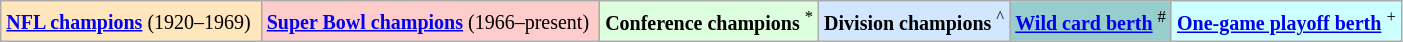<table class="wikitable">
<tr>
<td scope="col" bgcolor="#FFE6BD"><small><strong><a href='#'>NFL champions</a></strong> (1920–1969) </small></td>
<td scope="col" bgcolor="#FFCCCC"><small><strong><a href='#'>Super Bowl champions</a></strong> (1966–present) </small></td>
<td scope="col" bgcolor="#ddffdd"><small><strong>Conference champions</strong> <sup>*</sup></small></td>
<td scope="col" bgcolor="#D0E7FF"><small><strong>Division champions</strong> <sup>^</sup></small></td>
<td scope="col" bgcolor="#96CDCD"><small><strong><a href='#'>Wild card berth</a></strong> <sup>#</sup></small></td>
<td scope="col" bgcolor="#CCFFFF"><small><strong><a href='#'>One-game playoff berth</a></strong> <sup>+</sup></small></td>
</tr>
</table>
